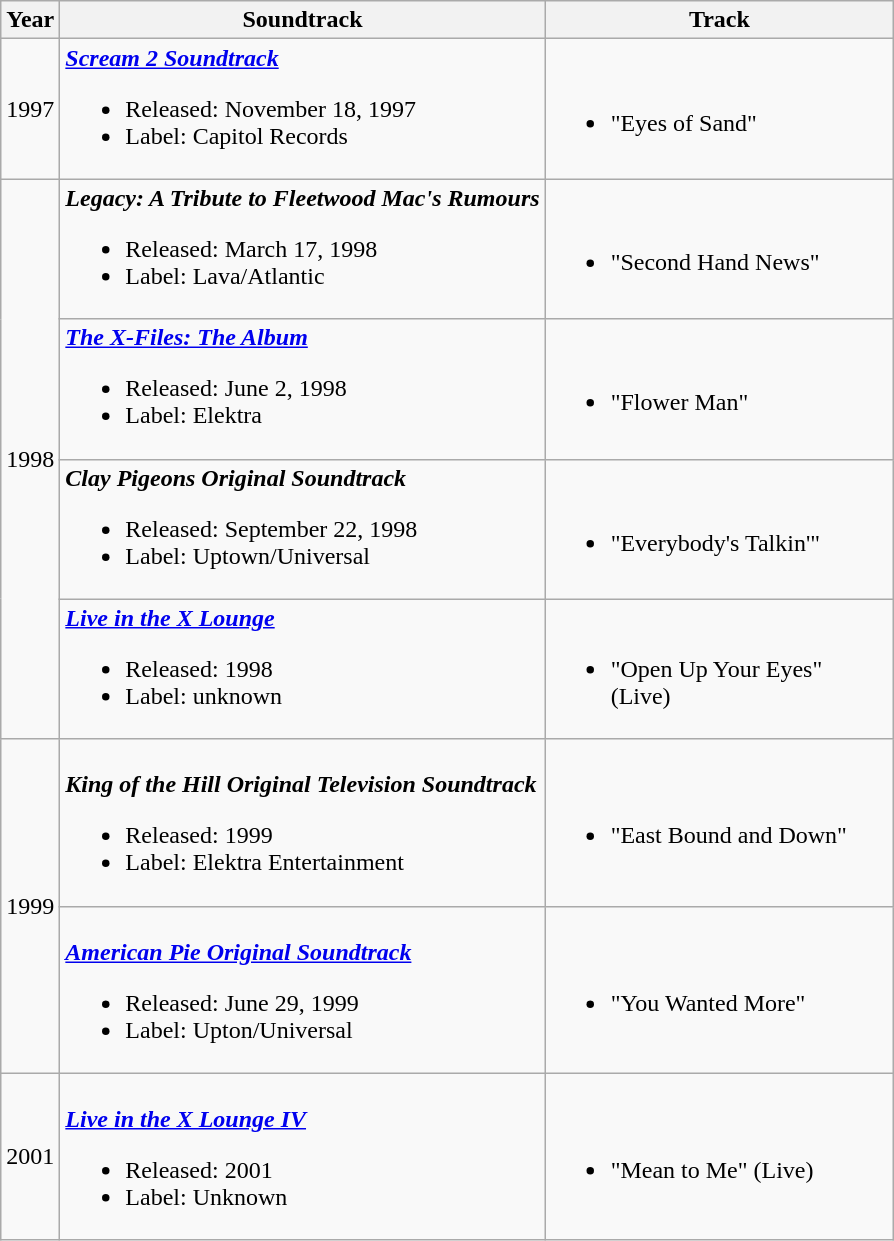<table class="wikitable">
<tr>
<th>Year</th>
<th>Soundtrack</th>
<th width="225">Track</th>
</tr>
<tr>
<td>1997</td>
<td><strong><em><a href='#'>Scream 2 Soundtrack</a></em></strong><br><ul><li>Released: November 18, 1997</li><li>Label: Capitol Records</li></ul></td>
<td><br><ul><li>"Eyes of Sand"</li></ul></td>
</tr>
<tr>
<td rowspan="4">1998</td>
<td><strong><em>Legacy: A Tribute to Fleetwood Mac's Rumours</em></strong><br><ul><li>Released: March 17, 1998</li><li>Label: Lava/Atlantic</li></ul></td>
<td><br><ul><li>"Second Hand News"</li></ul></td>
</tr>
<tr>
<td><strong><em><a href='#'>The X-Files: The Album</a></em></strong><br><ul><li>Released: June 2, 1998</li><li>Label: Elektra</li></ul></td>
<td><br><ul><li>"Flower Man"</li></ul></td>
</tr>
<tr>
<td><strong><em>Clay Pigeons Original Soundtrack</em></strong><br><ul><li>Released: September 22, 1998</li><li>Label: Uptown/Universal</li></ul></td>
<td><br><ul><li>"Everybody's Talkin'"</li></ul></td>
</tr>
<tr>
<td><strong><em><a href='#'>Live in the X Lounge</a></em></strong><br><ul><li>Released: 1998</li><li>Label: unknown</li></ul></td>
<td><br><ul><li>"Open Up Your Eyes" (Live)</li></ul></td>
</tr>
<tr>
<td rowspan="2">1999</td>
<td><br><strong><em>King of the Hill Original Television Soundtrack</em></strong><ul><li>Released: 1999</li><li>Label: Elektra Entertainment</li></ul></td>
<td><br><ul><li>"East Bound and Down"</li></ul></td>
</tr>
<tr>
<td><br><strong><em><a href='#'>American Pie Original Soundtrack</a></em></strong><ul><li>Released: June 29, 1999</li><li>Label: Upton/Universal</li></ul></td>
<td><br><ul><li>"You Wanted More"</li></ul></td>
</tr>
<tr>
<td>2001</td>
<td><br><strong><em><a href='#'>Live in the X Lounge IV</a></em></strong><ul><li>Released: 2001</li><li>Label: Unknown</li></ul></td>
<td><br><ul><li>"Mean to Me" (Live)</li></ul></td>
</tr>
</table>
